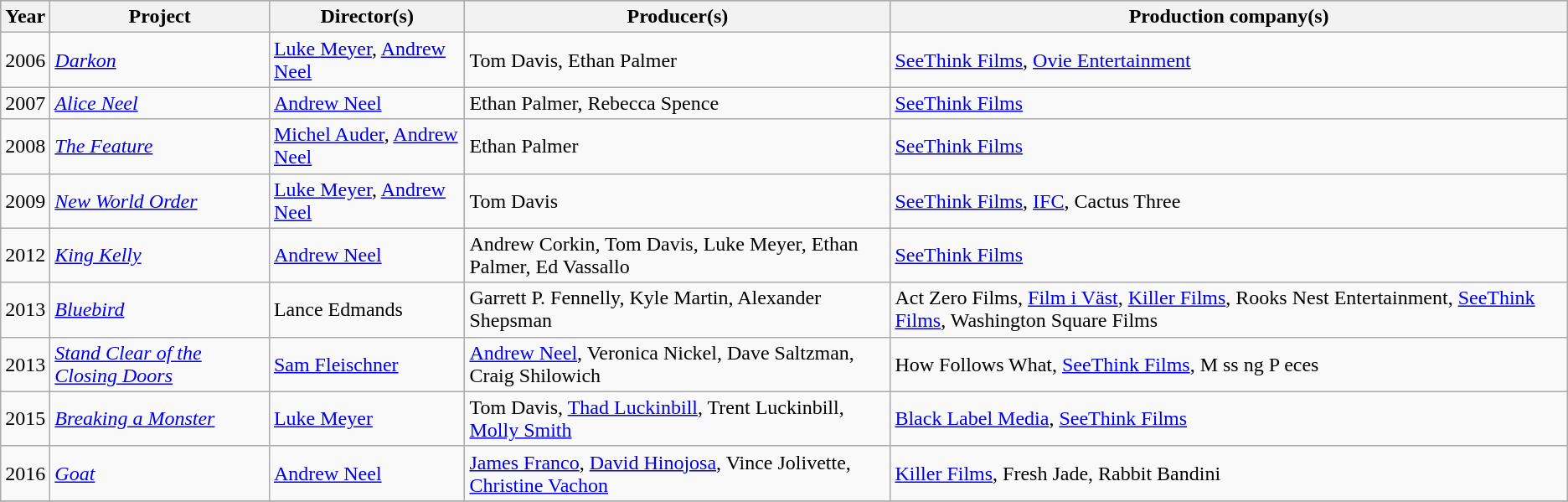<table class="wikitable">
<tr style="background:#ccc; text-align:center;">
<th>Year</th>
<th>Project</th>
<th>Director(s)</th>
<th>Producer(s)</th>
<th>Production company(s)</th>
</tr>
<tr>
<td>2006</td>
<td><em><a href='#'>Darkon</a></em></td>
<td><a href='#'>Luke Meyer</a>, <a href='#'>Andrew Neel</a></td>
<td>Tom Davis, Ethan Palmer</td>
<td><a href='#'>SeeThink Films</a>, <a href='#'>Ovie Entertainment</a></td>
</tr>
<tr>
<td>2007</td>
<td><em><a href='#'>Alice Neel</a></em></td>
<td><a href='#'>Andrew Neel</a></td>
<td>Ethan Palmer, Rebecca Spence</td>
<td><a href='#'>SeeThink Films</a></td>
</tr>
<tr>
<td>2008</td>
<td><em><a href='#'>The Feature</a></em></td>
<td><a href='#'>Michel Auder</a>, <a href='#'>Andrew Neel</a></td>
<td>Ethan Palmer</td>
<td><a href='#'>SeeThink Films</a></td>
</tr>
<tr>
<td>2009</td>
<td><em><a href='#'>New World Order</a></em></td>
<td><a href='#'>Luke Meyer</a>, <a href='#'>Andrew Neel</a></td>
<td>Tom Davis</td>
<td><a href='#'>SeeThink Films</a>, <a href='#'>IFC</a>, Cactus Three</td>
</tr>
<tr>
<td>2012</td>
<td><em><a href='#'>King Kelly</a></em></td>
<td><a href='#'>Andrew Neel</a></td>
<td>Andrew Corkin, Tom Davis, Luke Meyer, Ethan Palmer, Ed Vassallo</td>
<td><a href='#'>SeeThink Films</a></td>
</tr>
<tr>
<td>2013</td>
<td><em><a href='#'>Bluebird</a></em></td>
<td>Lance Edmands</td>
<td>Garrett P. Fennelly, Kyle Martin, Alexander Shepsman</td>
<td>Act Zero Films, <a href='#'>Film i Väst</a>, <a href='#'>Killer Films</a>, Rooks Nest Entertainment, <a href='#'>SeeThink Films</a>, Washington Square Films</td>
</tr>
<tr>
<td>2013</td>
<td><em><a href='#'>Stand Clear of the Closing Doors</a></em></td>
<td><a href='#'>Sam Fleischner</a></td>
<td><a href='#'>Andrew Neel</a>, Veronica Nickel, Dave Saltzman, Craig Shilowich</td>
<td>How Follows What, <a href='#'>SeeThink Films</a>, M ss ng P eces</td>
</tr>
<tr>
<td>2015</td>
<td><em><a href='#'>Breaking a Monster</a></em></td>
<td><a href='#'>Luke Meyer</a></td>
<td>Tom Davis, <a href='#'>Thad Luckinbill</a>, Trent Luckinbill, <a href='#'>Molly Smith</a></td>
<td><a href='#'>Black Label Media</a>, <a href='#'>SeeThink Films</a></td>
</tr>
<tr>
<td>2016</td>
<td><em><a href='#'>Goat</a></em></td>
<td><a href='#'>Andrew Neel</a></td>
<td><a href='#'>James Franco</a>, <a href='#'>David Hinojosa</a>, Vince Jolivette, <a href='#'>Christine Vachon</a></td>
<td><a href='#'>Killer Films</a>, Fresh Jade, Rabbit Bandini</td>
</tr>
<tr>
</tr>
</table>
